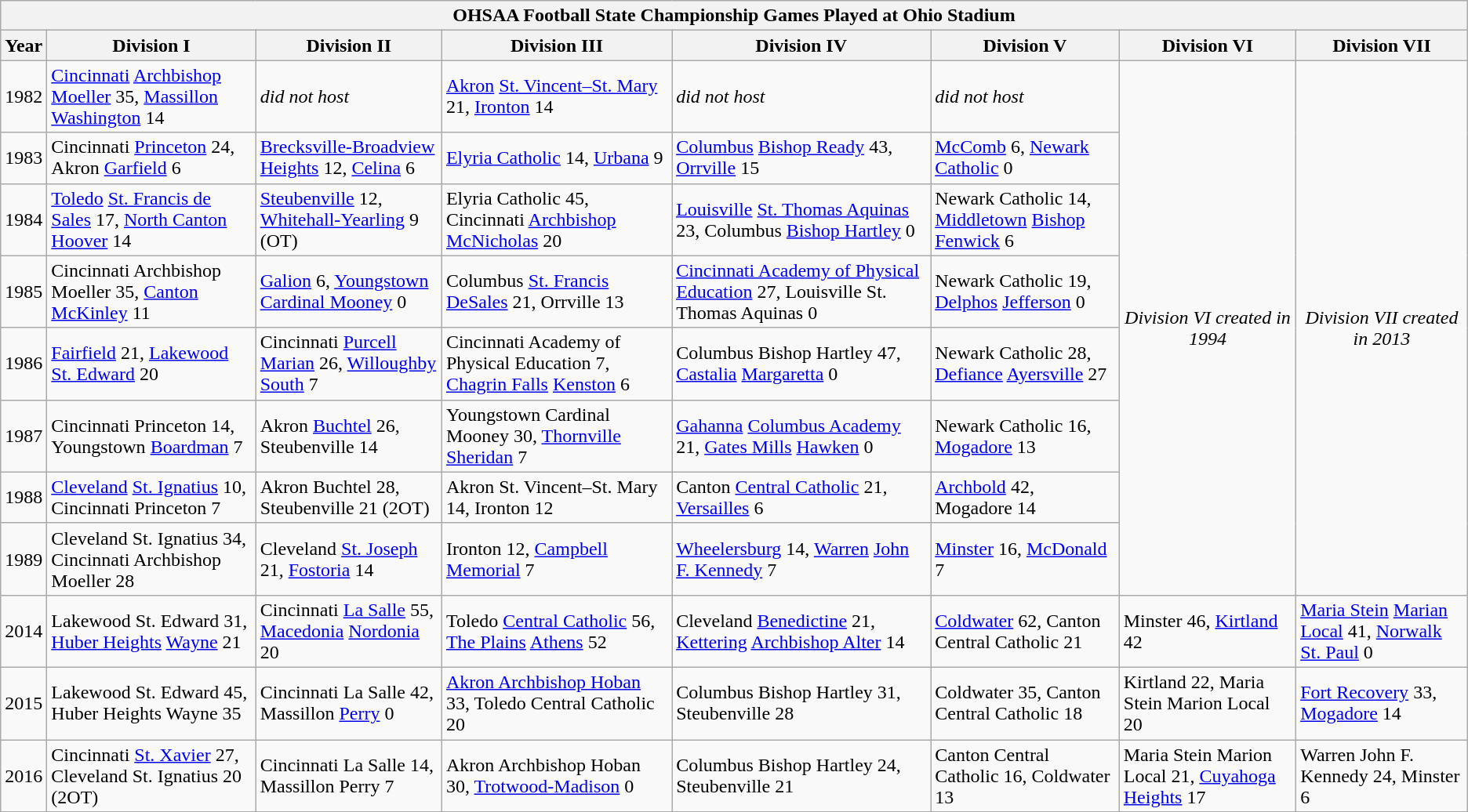<table class="wikitable collapsible collapsed">
<tr>
<th colspan=8>OHSAA Football State Championship Games Played at Ohio Stadium</th>
</tr>
<tr>
<th>Year</th>
<th>Division I</th>
<th>Division II</th>
<th>Division III</th>
<th>Division IV</th>
<th>Division V</th>
<th>Division VI</th>
<th>Division VII</th>
</tr>
<tr>
<td>1982</td>
<td><a href='#'>Cincinnati</a> <a href='#'>Archbishop Moeller</a> 35, <a href='#'>Massillon</a> <a href='#'>Washington</a> 14</td>
<td><em>did not host</em></td>
<td><a href='#'>Akron</a> <a href='#'>St. Vincent–St. Mary</a> 21, <a href='#'>Ironton</a> 14</td>
<td><em>did not host</em></td>
<td><em>did not host</em></td>
<td rowspan=8 align=center><em>Division VI created in 1994</em></td>
<td rowspan=8 align=center><em>Division VII created in 2013</em></td>
</tr>
<tr>
<td>1983</td>
<td>Cincinnati <a href='#'>Princeton</a> 24, Akron <a href='#'>Garfield</a> 6</td>
<td><a href='#'>Brecksville-Broadview Heights</a> 12, <a href='#'>Celina</a> 6</td>
<td><a href='#'>Elyria Catholic</a> 14, <a href='#'>Urbana</a> 9</td>
<td><a href='#'>Columbus</a> <a href='#'>Bishop Ready</a> 43, <a href='#'>Orrville</a> 15</td>
<td><a href='#'>McComb</a> 6, <a href='#'>Newark Catholic</a> 0</td>
</tr>
<tr>
<td>1984</td>
<td><a href='#'>Toledo</a> <a href='#'>St. Francis de Sales</a> 17, <a href='#'>North Canton</a> <a href='#'>Hoover</a> 14</td>
<td><a href='#'>Steubenville</a> 12, <a href='#'>Whitehall-Yearling</a> 9 (OT)</td>
<td>Elyria Catholic 45, Cincinnati <a href='#'>Archbishop McNicholas</a> 20</td>
<td><a href='#'>Louisville</a> <a href='#'>St. Thomas Aquinas</a> 23, Columbus <a href='#'>Bishop Hartley</a> 0</td>
<td>Newark Catholic 14, <a href='#'>Middletown</a> <a href='#'>Bishop Fenwick</a> 6</td>
</tr>
<tr>
<td>1985</td>
<td>Cincinnati Archbishop Moeller 35, <a href='#'>Canton McKinley</a> 11</td>
<td><a href='#'>Galion</a> 6, <a href='#'>Youngstown</a> <a href='#'>Cardinal Mooney</a> 0</td>
<td>Columbus <a href='#'>St. Francis DeSales</a> 21, Orrville 13</td>
<td><a href='#'>Cincinnati Academy of Physical Education</a> 27, Louisville St. Thomas Aquinas 0</td>
<td>Newark Catholic 19, <a href='#'>Delphos</a> <a href='#'>Jefferson</a> 0</td>
</tr>
<tr>
<td>1986</td>
<td><a href='#'>Fairfield</a> 21, <a href='#'>Lakewood</a> <a href='#'>St. Edward</a> 20</td>
<td>Cincinnati <a href='#'>Purcell Marian</a> 26, <a href='#'>Willoughby</a> <a href='#'>South</a> 7</td>
<td>Cincinnati Academy of Physical Education 7, <a href='#'>Chagrin Falls</a> <a href='#'>Kenston</a> 6</td>
<td>Columbus Bishop Hartley 47, <a href='#'>Castalia</a> <a href='#'>Margaretta</a> 0</td>
<td>Newark Catholic 28, <a href='#'>Defiance</a> <a href='#'>Ayersville</a> 27</td>
</tr>
<tr>
<td>1987</td>
<td>Cincinnati Princeton 14, Youngstown <a href='#'>Boardman</a> 7</td>
<td>Akron <a href='#'>Buchtel</a> 26, Steubenville 14</td>
<td>Youngstown Cardinal Mooney 30, <a href='#'>Thornville</a> <a href='#'>Sheridan</a> 7</td>
<td><a href='#'>Gahanna</a> <a href='#'>Columbus Academy</a> 21, <a href='#'>Gates Mills</a> <a href='#'>Hawken</a> 0</td>
<td>Newark Catholic 16, <a href='#'>Mogadore</a> 13</td>
</tr>
<tr>
<td>1988</td>
<td><a href='#'>Cleveland</a> <a href='#'>St. Ignatius</a> 10, Cincinnati Princeton 7</td>
<td>Akron Buchtel 28, Steubenville 21 (2OT)</td>
<td>Akron St. Vincent–St. Mary 14, Ironton 12</td>
<td>Canton <a href='#'>Central Catholic</a> 21, <a href='#'>Versailles</a> 6</td>
<td><a href='#'>Archbold</a> 42, Mogadore 14</td>
</tr>
<tr>
<td>1989</td>
<td>Cleveland St. Ignatius 34, Cincinnati Archbishop Moeller 28</td>
<td>Cleveland <a href='#'>St. Joseph</a> 21, <a href='#'>Fostoria</a> 14</td>
<td>Ironton 12, <a href='#'>Campbell Memorial</a> 7</td>
<td><a href='#'>Wheelersburg</a> 14, <a href='#'>Warren</a> <a href='#'>John F. Kennedy</a> 7</td>
<td><a href='#'>Minster</a> 16, <a href='#'>McDonald</a> 7</td>
</tr>
<tr>
<td>2014</td>
<td>Lakewood St. Edward 31, <a href='#'>Huber Heights</a> <a href='#'>Wayne</a> 21</td>
<td>Cincinnati <a href='#'>La Salle</a> 55, <a href='#'>Macedonia</a> <a href='#'>Nordonia</a> 20</td>
<td>Toledo <a href='#'>Central Catholic</a> 56, <a href='#'>The Plains</a> <a href='#'>Athens</a> 52</td>
<td>Cleveland <a href='#'>Benedictine</a> 21, <a href='#'>Kettering</a> <a href='#'>Archbishop Alter</a> 14</td>
<td><a href='#'>Coldwater</a> 62, Canton Central Catholic 21</td>
<td>Minster 46, <a href='#'>Kirtland</a> 42</td>
<td><a href='#'>Maria Stein</a> <a href='#'>Marian Local</a> 41, <a href='#'>Norwalk</a> <a href='#'>St. Paul</a> 0</td>
</tr>
<tr>
<td>2015</td>
<td>Lakewood St. Edward 45, Huber Heights Wayne 35</td>
<td>Cincinnati La Salle 42, Massillon <a href='#'>Perry</a> 0</td>
<td><a href='#'>Akron Archbishop Hoban</a> 33, Toledo Central Catholic 20</td>
<td>Columbus Bishop Hartley 31, Steubenville 28</td>
<td>Coldwater 35, Canton Central Catholic 18</td>
<td>Kirtland 22, Maria Stein Marion Local 20</td>
<td><a href='#'>Fort Recovery</a> 33, <a href='#'>Mogadore</a> 14</td>
</tr>
<tr>
<td>2016</td>
<td>Cincinnati <a href='#'>St. Xavier</a> 27, Cleveland St. Ignatius 20 (2OT)</td>
<td>Cincinnati La Salle 14, Massillon Perry 7</td>
<td>Akron Archbishop Hoban 30, <a href='#'>Trotwood-Madison</a> 0</td>
<td>Columbus Bishop Hartley 24, Steubenville 21</td>
<td>Canton Central Catholic 16, Coldwater 13</td>
<td>Maria Stein Marion Local 21, <a href='#'>Cuyahoga Heights</a> 17</td>
<td>Warren John F. Kennedy 24, Minster 6</td>
</tr>
</table>
